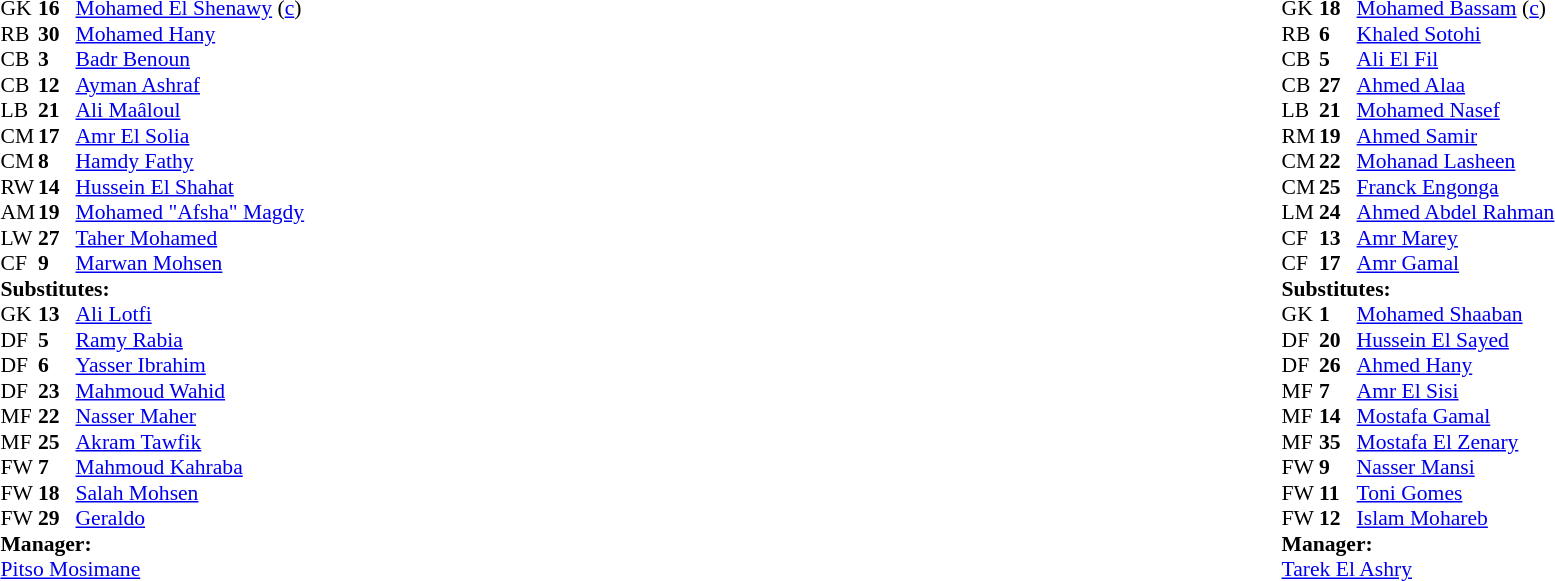<table style="width:100%">
<tr>
<td style="vertical-align:top;width:40%"><br><table style="font-size:90%" cellspacing="0" cellpadding="0">
<tr>
<th width=25></th>
<th width=25></th>
</tr>
<tr>
<td>GK</td>
<td><strong>16</strong></td>
<td> <a href='#'>Mohamed El Shenawy</a> (<a href='#'>c</a>)</td>
</tr>
<tr>
<td>RB</td>
<td><strong>30</strong></td>
<td> <a href='#'>Mohamed Hany</a></td>
</tr>
<tr>
<td>CB</td>
<td><strong>3</strong></td>
<td> <a href='#'>Badr Benoun</a></td>
</tr>
<tr>
<td>CB</td>
<td><strong>12</strong></td>
<td> <a href='#'>Ayman Ashraf</a></td>
<td></td>
</tr>
<tr>
<td>LB</td>
<td><strong>21</strong></td>
<td> <a href='#'>Ali Maâloul</a></td>
</tr>
<tr>
<td>CM</td>
<td><strong>17</strong></td>
<td> <a href='#'>Amr El Solia</a></td>
</tr>
<tr>
<td>CM</td>
<td><strong>8</strong></td>
<td> <a href='#'>Hamdy Fathy</a></td>
<td></td>
<td></td>
</tr>
<tr>
<td>RW</td>
<td><strong>14</strong></td>
<td> <a href='#'>Hussein El Shahat</a></td>
<td></td>
<td></td>
</tr>
<tr>
<td>AM</td>
<td><strong>19</strong></td>
<td> <a href='#'>Mohamed "Afsha" Magdy</a></td>
</tr>
<tr>
<td>LW</td>
<td><strong>27</strong></td>
<td> <a href='#'>Taher Mohamed</a></td>
<td></td>
<td></td>
</tr>
<tr>
<td>CF</td>
<td><strong>9</strong></td>
<td> <a href='#'>Marwan Mohsen</a></td>
<td></td>
<td></td>
</tr>
<tr>
<td colspan=3><strong>Substitutes:</strong></td>
</tr>
<tr>
<td>GK</td>
<td><strong>13</strong></td>
<td> <a href='#'>Ali Lotfi</a></td>
</tr>
<tr>
<td>DF</td>
<td><strong>5</strong></td>
<td> <a href='#'>Ramy Rabia</a></td>
</tr>
<tr>
<td>DF</td>
<td><strong>6</strong></td>
<td> <a href='#'>Yasser Ibrahim</a></td>
</tr>
<tr>
<td>DF</td>
<td><strong>23</strong></td>
<td> <a href='#'>Mahmoud Wahid</a></td>
</tr>
<tr>
<td>MF</td>
<td><strong>22</strong></td>
<td> <a href='#'>Nasser Maher</a></td>
<td></td>
<td></td>
</tr>
<tr>
<td>MF</td>
<td><strong>25</strong></td>
<td> <a href='#'>Akram Tawfik</a></td>
<td></td>
<td></td>
</tr>
<tr>
<td>FW</td>
<td><strong>7</strong></td>
<td> <a href='#'>Mahmoud Kahraba</a></td>
<td></td>
<td></td>
</tr>
<tr>
<td>FW</td>
<td><strong>18</strong></td>
<td> <a href='#'>Salah Mohsen</a></td>
<td></td>
<td></td>
</tr>
<tr>
<td>FW</td>
<td><strong>29</strong></td>
<td> <a href='#'>Geraldo</a></td>
</tr>
<tr>
<td colspan=3><strong>Manager:</strong></td>
</tr>
<tr>
<td colspan=4> <a href='#'>Pitso Mosimane</a></td>
</tr>
</table>
</td>
<td valign="top"></td>
<td valign="top" width="50%"><br><table style="font-size:90%; margin:auto" cellspacing="0" cellpadding="0">
<tr>
<th width=25></th>
<th width=25></th>
</tr>
<tr>
<td>GK</td>
<td><strong>18</strong></td>
<td> <a href='#'>Mohamed Bassam</a> (<a href='#'>c</a>)</td>
</tr>
<tr>
<td>RB</td>
<td><strong>6</strong></td>
<td> <a href='#'>Khaled Sotohi</a></td>
</tr>
<tr>
<td>CB</td>
<td><strong>5</strong></td>
<td> <a href='#'>Ali El Fil</a></td>
</tr>
<tr>
<td>CB</td>
<td><strong>27</strong></td>
<td> <a href='#'>Ahmed Alaa</a></td>
<td></td>
</tr>
<tr>
<td>LB</td>
<td><strong>21</strong></td>
<td> <a href='#'>Mohamed Nasef</a></td>
<td></td>
<td></td>
</tr>
<tr>
<td>RM</td>
<td><strong>19</strong></td>
<td> <a href='#'>Ahmed Samir</a></td>
<td></td>
<td></td>
</tr>
<tr>
<td>CM</td>
<td><strong>22</strong></td>
<td> <a href='#'>Mohanad Lasheen</a></td>
<td></td>
<td></td>
</tr>
<tr>
<td>CM</td>
<td><strong>25</strong></td>
<td> <a href='#'>Franck Engonga</a></td>
<td></td>
<td></td>
</tr>
<tr>
<td>LM</td>
<td><strong>24</strong></td>
<td> <a href='#'>Ahmed Abdel Rahman</a></td>
</tr>
<tr>
<td>CF</td>
<td><strong>13</strong></td>
<td> <a href='#'>Amr Marey</a></td>
<td></td>
<td></td>
</tr>
<tr>
<td>CF</td>
<td><strong>17</strong></td>
<td> <a href='#'>Amr Gamal</a></td>
<td></td>
<td></td>
</tr>
<tr>
<td colspan=3><strong>Substitutes:</strong></td>
</tr>
<tr>
<td>GK</td>
<td><strong>1</strong></td>
<td> <a href='#'>Mohamed Shaaban</a></td>
</tr>
<tr>
<td>DF</td>
<td><strong>20</strong></td>
<td> <a href='#'>Hussein El Sayed</a></td>
<td></td>
<td></td>
</tr>
<tr>
<td>DF</td>
<td><strong>26</strong></td>
<td> <a href='#'>Ahmed Hany</a></td>
</tr>
<tr>
<td>MF</td>
<td><strong>7</strong></td>
<td> <a href='#'>Amr El Sisi</a></td>
<td></td>
<td></td>
</tr>
<tr>
<td>MF</td>
<td><strong>14</strong></td>
<td> <a href='#'>Mostafa Gamal</a></td>
<td></td>
<td></td>
</tr>
<tr>
<td>MF</td>
<td><strong>35</strong></td>
<td> <a href='#'>Mostafa El Zenary</a></td>
<td></td>
<td></td>
</tr>
<tr>
<td>FW</td>
<td><strong>9</strong></td>
<td> <a href='#'>Nasser Mansi</a></td>
<td></td>
<td></td>
</tr>
<tr>
<td>FW</td>
<td><strong>11</strong></td>
<td> <a href='#'>Toni Gomes</a></td>
</tr>
<tr>
<td>FW</td>
<td><strong>12</strong></td>
<td> <a href='#'>Islam Mohareb</a></td>
<td></td>
<td></td>
</tr>
<tr>
<td colspan=3><strong>Manager:</strong></td>
</tr>
<tr>
<td colspan=4> <a href='#'>Tarek El Ashry</a></td>
</tr>
</table>
</td>
</tr>
</table>
